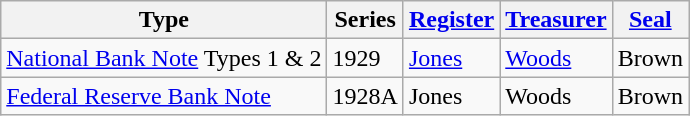<table class="wikitable sortable">
<tr>
<th>Type</th>
<th>Series</th>
<th><a href='#'>Register</a></th>
<th><a href='#'>Treasurer</a></th>
<th><a href='#'>Seal</a></th>
</tr>
<tr>
<td><a href='#'>National Bank Note</a> Types 1 & 2</td>
<td>1929</td>
<td><a href='#'>Jones</a></td>
<td><a href='#'>Woods</a></td>
<td>Brown</td>
</tr>
<tr>
<td><a href='#'>Federal Reserve Bank Note</a></td>
<td>1928A</td>
<td>Jones</td>
<td>Woods</td>
<td>Brown</td>
</tr>
</table>
